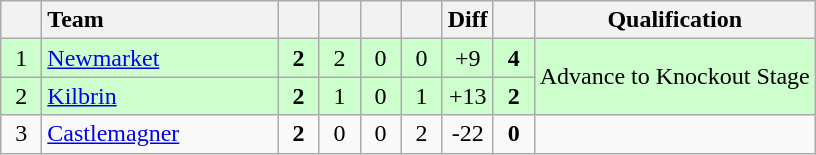<table class="wikitable" style="text-align:center">
<tr>
<th width="20"></th>
<th width="150" style="text-align:left;">Team</th>
<th width="20"></th>
<th width="20"></th>
<th width="20"></th>
<th width="20"></th>
<th>Diff</th>
<th width="20"></th>
<th>Qualification</th>
</tr>
<tr style="background:#ccffcc">
<td>1</td>
<td align="left"> <a href='#'>Newmarket</a></td>
<td><strong>2</strong></td>
<td>2</td>
<td>0</td>
<td>0</td>
<td>+9</td>
<td><strong>4</strong></td>
<td rowspan="2">Advance to Knockout Stage</td>
</tr>
<tr style="background:#ccffcc">
<td>2</td>
<td align="left"> <a href='#'>Kilbrin</a></td>
<td><strong>2</strong></td>
<td>1</td>
<td>0</td>
<td>1</td>
<td>+13</td>
<td><strong>2</strong></td>
</tr>
<tr>
<td>3</td>
<td align="left"> <a href='#'>Castlemagner</a></td>
<td><strong>2</strong></td>
<td>0</td>
<td>0</td>
<td>2</td>
<td>-22</td>
<td><strong>0</strong></td>
<td></td>
</tr>
</table>
